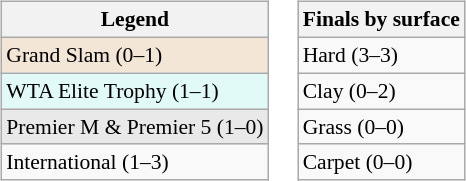<table>
<tr valign=top>
<td><br><table class=wikitable style="font-size:90%">
<tr>
<th>Legend</th>
</tr>
<tr style="background:#f3e6d7;">
<td>Grand Slam (0–1)</td>
</tr>
<tr style="background:#e2faf7;">
<td>WTA Elite Trophy (1–1)</td>
</tr>
<tr style="background:#e9e9e9;">
<td>Premier M & Premier 5 (1–0)</td>
</tr>
<tr>
<td>International (1–3)</td>
</tr>
</table>
</td>
<td><br><table class=wikitable style="font-size:90%">
<tr>
<th>Finals by surface</th>
</tr>
<tr>
<td>Hard (3–3)</td>
</tr>
<tr>
<td>Clay (0–2)</td>
</tr>
<tr>
<td>Grass (0–0)</td>
</tr>
<tr>
<td>Carpet (0–0)</td>
</tr>
</table>
</td>
</tr>
</table>
